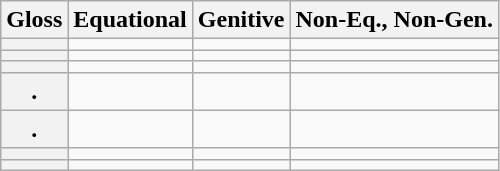<table class="wikitable">
<tr>
<th>Gloss</th>
<th c=01>Equational</th>
<th c=02>Genitive</th>
<th c=03>Non-Eq., Non-Gen.</th>
</tr>
<tr>
<th></th>
<td c=01></td>
<td c=02></td>
<td c=03></td>
</tr>
<tr>
<th></th>
<td c=01></td>
<td c=02></td>
<td c=03></td>
</tr>
<tr>
<th></th>
<td c=01></td>
<td c=02></td>
<td c=03></td>
</tr>
<tr>
<th>.</th>
<td c=01></td>
<td c=02></td>
<td c=03></td>
</tr>
<tr>
<th>.</th>
<td c=01></td>
<td c=02></td>
<td c=03></td>
</tr>
<tr>
<th></th>
<td c=01></td>
<td c=02></td>
<td c=03></td>
</tr>
<tr>
<th></th>
<td c=01></td>
<td c=02></td>
<td c=03></td>
</tr>
</table>
